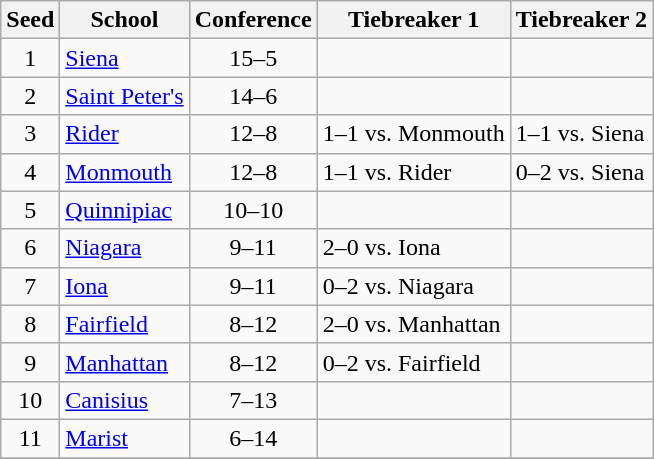<table class="wikitable" style="text-align:center">
<tr>
<th>Seed</th>
<th>School</th>
<th>Conference</th>
<th>Tiebreaker 1</th>
<th>Tiebreaker 2</th>
</tr>
<tr>
<td>1</td>
<td align=left><a href='#'>Siena</a></td>
<td>15–5</td>
<td></td>
<td></td>
</tr>
<tr>
<td>2</td>
<td align=left><a href='#'>Saint Peter's</a></td>
<td>14–6</td>
<td></td>
<td></td>
</tr>
<tr>
<td>3</td>
<td align=left><a href='#'>Rider</a></td>
<td>12–8</td>
<td align=left>1–1 vs. Monmouth</td>
<td align=left>1–1 vs. Siena</td>
</tr>
<tr>
<td>4</td>
<td align=left><a href='#'>Monmouth</a></td>
<td>12–8</td>
<td align=left>1–1 vs. Rider</td>
<td align=left>0–2 vs. Siena</td>
</tr>
<tr>
<td>5</td>
<td align=left><a href='#'>Quinnipiac</a></td>
<td>10–10</td>
<td></td>
<td></td>
</tr>
<tr>
<td>6</td>
<td align=left><a href='#'>Niagara</a></td>
<td>9–11</td>
<td align=left>2–0 vs. Iona</td>
<td></td>
</tr>
<tr>
<td>7</td>
<td align=left><a href='#'>Iona</a></td>
<td>9–11</td>
<td align=left>0–2 vs. Niagara</td>
<td></td>
</tr>
<tr>
<td>8</td>
<td align=left><a href='#'>Fairfield</a></td>
<td>8–12</td>
<td align=left>2–0 vs. Manhattan</td>
<td></td>
</tr>
<tr>
<td>9</td>
<td align=left><a href='#'>Manhattan</a></td>
<td>8–12</td>
<td align=left>0–2 vs. Fairfield</td>
<td></td>
</tr>
<tr>
<td>10</td>
<td align=left><a href='#'>Canisius</a></td>
<td>7–13</td>
<td></td>
<td></td>
</tr>
<tr>
<td>11</td>
<td align=left><a href='#'>Marist</a></td>
<td>6–14</td>
<td></td>
<td></td>
</tr>
<tr>
</tr>
</table>
